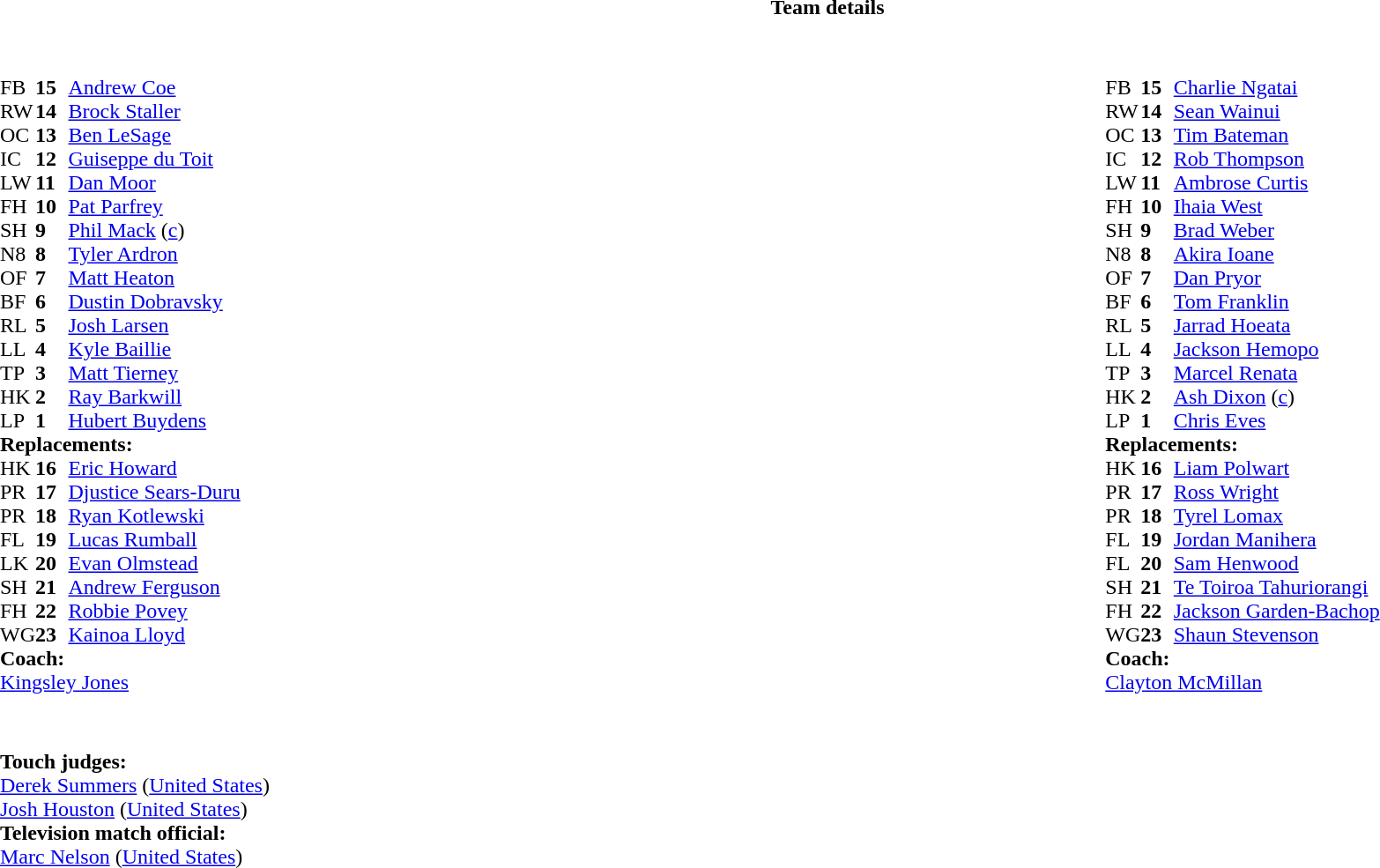<table border="0" width="100%" class="collapsible collapsed">
<tr>
<th>Team details</th>
</tr>
<tr>
<td><br><table width="100%">
<tr>
<td valign="top" width="50%"><br><table style="font-size:100%" cellspacing="0" cellpadding="0">
<tr>
<th width="25"></th>
<th width="25"></th>
</tr>
<tr>
<td>FB</td>
<td><strong>15</strong></td>
<td><a href='#'>Andrew Coe</a></td>
</tr>
<tr>
<td>RW</td>
<td><strong>14</strong></td>
<td><a href='#'>Brock Staller</a></td>
</tr>
<tr>
<td>OC</td>
<td><strong>13</strong></td>
<td><a href='#'>Ben LeSage</a></td>
<td></td>
<td></td>
</tr>
<tr>
<td>IC</td>
<td><strong>12</strong></td>
<td><a href='#'>Guiseppe du Toit</a></td>
<td></td>
<td></td>
</tr>
<tr>
<td>LW</td>
<td><strong>11</strong></td>
<td><a href='#'>Dan Moor</a></td>
</tr>
<tr>
<td>FH</td>
<td><strong>10</strong></td>
<td><a href='#'>Pat Parfrey</a></td>
</tr>
<tr>
<td>SH</td>
<td><strong>9</strong></td>
<td><a href='#'>Phil Mack</a> (<a href='#'>c</a>)</td>
<td></td>
<td></td>
</tr>
<tr>
<td>N8</td>
<td><strong>8</strong></td>
<td><a href='#'>Tyler Ardron</a></td>
</tr>
<tr>
<td>OF</td>
<td><strong>7</strong></td>
<td><a href='#'>Matt Heaton</a></td>
</tr>
<tr>
<td>BF</td>
<td><strong>6</strong></td>
<td><a href='#'>Dustin Dobravsky</a></td>
<td></td>
<td></td>
</tr>
<tr>
<td>RL</td>
<td><strong>5</strong></td>
<td><a href='#'>Josh Larsen</a></td>
<td></td>
</tr>
<tr>
<td>LL</td>
<td><strong>4</strong></td>
<td><a href='#'>Kyle Baillie</a></td>
<td></td>
<td></td>
</tr>
<tr>
<td>TP</td>
<td><strong>3</strong></td>
<td><a href='#'>Matt Tierney</a></td>
<td></td>
<td></td>
</tr>
<tr>
<td>HK</td>
<td><strong>2</strong></td>
<td><a href='#'>Ray Barkwill</a></td>
<td></td>
<td></td>
</tr>
<tr>
<td>LP</td>
<td><strong>1</strong></td>
<td><a href='#'>Hubert Buydens</a></td>
<td></td>
<td></td>
</tr>
<tr>
<td colspan="3"><strong>Replacements:</strong></td>
</tr>
<tr>
<td>HK</td>
<td><strong>16</strong></td>
<td><a href='#'>Eric Howard</a></td>
<td></td>
<td></td>
</tr>
<tr>
<td>PR</td>
<td><strong>17</strong></td>
<td><a href='#'>Djustice Sears-Duru</a></td>
<td></td>
<td></td>
</tr>
<tr>
<td>PR</td>
<td><strong>18</strong></td>
<td><a href='#'>Ryan Kotlewski</a></td>
<td></td>
<td></td>
</tr>
<tr>
<td>FL</td>
<td><strong>19</strong></td>
<td><a href='#'>Lucas Rumball</a></td>
<td></td>
<td></td>
</tr>
<tr>
<td>LK</td>
<td><strong>20</strong></td>
<td><a href='#'>Evan Olmstead</a></td>
<td></td>
<td></td>
</tr>
<tr>
<td>SH</td>
<td><strong>21</strong></td>
<td><a href='#'>Andrew Ferguson</a></td>
<td></td>
<td></td>
</tr>
<tr>
<td>FH</td>
<td><strong>22</strong></td>
<td><a href='#'>Robbie Povey</a></td>
<td></td>
<td></td>
</tr>
<tr>
<td>WG</td>
<td><strong>23</strong></td>
<td><a href='#'>Kainoa Lloyd</a></td>
<td></td>
<td></td>
</tr>
<tr>
<td colspan="3"><strong>Coach:</strong></td>
</tr>
<tr>
<td colspan="4"> <a href='#'>Kingsley Jones</a></td>
</tr>
</table>
</td>
<td valign="top" width="50%"><br><table style="font-size:100%" cellspacing="0" cellpadding="0" align="center">
<tr>
<th width="25"></th>
<th width="25"></th>
</tr>
<tr>
<td>FB</td>
<td><strong>15</strong></td>
<td><a href='#'>Charlie Ngatai</a></td>
</tr>
<tr>
<td>RW</td>
<td><strong>14</strong></td>
<td><a href='#'>Sean Wainui</a></td>
</tr>
<tr>
<td>OC</td>
<td><strong>13</strong></td>
<td><a href='#'>Tim Bateman</a></td>
<td></td>
</tr>
<tr>
<td>IC</td>
<td><strong>12</strong></td>
<td><a href='#'>Rob Thompson</a></td>
</tr>
<tr>
<td>LW</td>
<td><strong>11</strong></td>
<td><a href='#'>Ambrose Curtis</a></td>
<td></td>
<td></td>
</tr>
<tr>
<td>FH</td>
<td><strong>10</strong></td>
<td><a href='#'>Ihaia West</a></td>
<td></td>
<td></td>
</tr>
<tr>
<td>SH</td>
<td><strong>9</strong></td>
<td><a href='#'>Brad Weber</a></td>
<td></td>
<td></td>
</tr>
<tr>
<td>N8</td>
<td><strong>8</strong></td>
<td><a href='#'>Akira Ioane</a></td>
</tr>
<tr>
<td>OF</td>
<td><strong>7</strong></td>
<td><a href='#'>Dan Pryor</a></td>
<td></td>
<td></td>
</tr>
<tr>
<td>BF</td>
<td><strong>6</strong></td>
<td><a href='#'>Tom Franklin</a></td>
</tr>
<tr>
<td>RL</td>
<td><strong>5</strong></td>
<td><a href='#'>Jarrad Hoeata</a></td>
<td></td>
<td></td>
</tr>
<tr>
<td>LL</td>
<td><strong>4</strong></td>
<td><a href='#'>Jackson Hemopo</a></td>
</tr>
<tr>
<td>TP</td>
<td><strong>3</strong></td>
<td><a href='#'>Marcel Renata</a></td>
<td></td>
<td></td>
</tr>
<tr>
<td>HK</td>
<td><strong>2</strong></td>
<td><a href='#'>Ash Dixon</a> (<a href='#'>c</a>)</td>
<td></td>
<td></td>
</tr>
<tr>
<td>LP</td>
<td><strong>1</strong></td>
<td><a href='#'>Chris Eves</a></td>
<td></td>
<td></td>
</tr>
<tr>
<td colspan="3"><strong>Replacements:</strong></td>
</tr>
<tr>
<td>HK</td>
<td><strong>16</strong></td>
<td><a href='#'>Liam Polwart</a></td>
<td></td>
<td></td>
</tr>
<tr>
<td>PR</td>
<td><strong>17</strong></td>
<td><a href='#'>Ross Wright</a></td>
<td></td>
<td></td>
</tr>
<tr>
<td>PR</td>
<td><strong>18</strong></td>
<td><a href='#'>Tyrel Lomax</a></td>
<td></td>
<td></td>
</tr>
<tr>
<td>FL</td>
<td><strong>19</strong></td>
<td><a href='#'>Jordan Manihera</a></td>
<td></td>
<td></td>
</tr>
<tr>
<td>FL</td>
<td><strong>20</strong></td>
<td><a href='#'>Sam Henwood</a></td>
<td></td>
<td></td>
</tr>
<tr>
<td>SH</td>
<td><strong>21</strong></td>
<td><a href='#'>Te Toiroa Tahuriorangi</a></td>
<td></td>
<td></td>
</tr>
<tr>
<td>FH</td>
<td><strong>22</strong></td>
<td><a href='#'>Jackson Garden-Bachop</a></td>
<td></td>
<td></td>
</tr>
<tr>
<td>WG</td>
<td><strong>23</strong></td>
<td><a href='#'>Shaun Stevenson</a></td>
<td></td>
<td></td>
</tr>
<tr>
<td colspan="3"><strong>Coach:</strong></td>
</tr>
<tr>
<td colspan="4"> <a href='#'>Clayton McMillan</a></td>
</tr>
</table>
</td>
</tr>
</table>
<table width=100% style="font-size:100%">
<tr>
<td><br><br><strong>Touch judges:</strong>
<br><a href='#'>Derek Summers</a> (<a href='#'>United States</a>)
<br><a href='#'>Josh Houston</a> (<a href='#'>United States</a>)
<br><strong>Television match official:</strong>
<br><a href='#'>Marc Nelson</a> (<a href='#'>United States</a>)</td>
</tr>
</table>
</td>
</tr>
</table>
